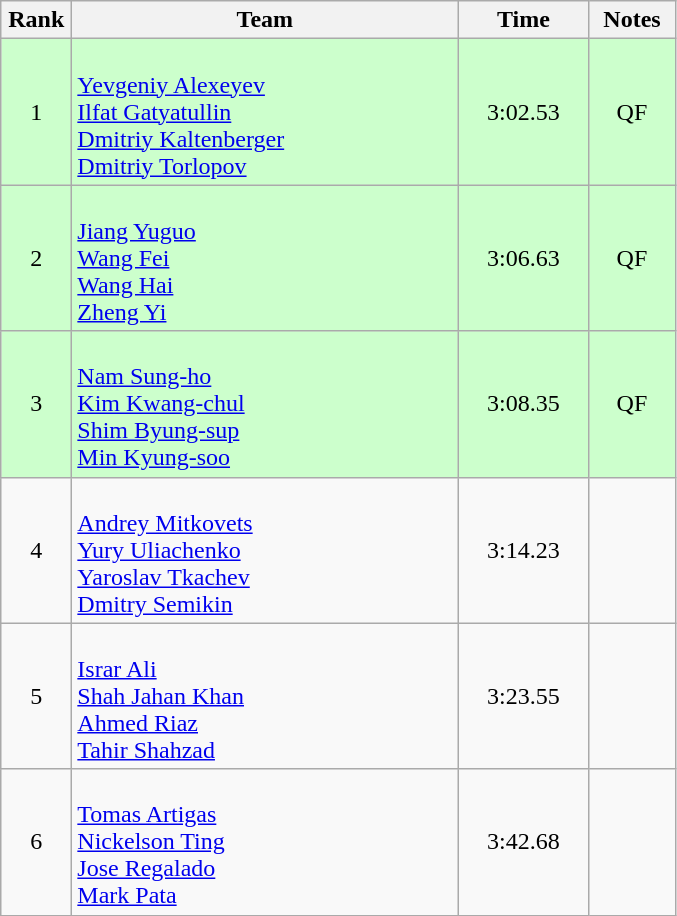<table class=wikitable style="text-align:center">
<tr>
<th width=40>Rank</th>
<th width=250>Team</th>
<th width=80>Time</th>
<th width=50>Notes</th>
</tr>
<tr bgcolor="ccffcc">
<td>1</td>
<td align=left><br><a href='#'>Yevgeniy Alexeyev</a><br><a href='#'>Ilfat Gatyatullin</a><br><a href='#'>Dmitriy Kaltenberger</a><br><a href='#'>Dmitriy Torlopov</a></td>
<td>3:02.53</td>
<td>QF</td>
</tr>
<tr bgcolor="ccffcc">
<td>2</td>
<td align=left><br><a href='#'>Jiang Yuguo</a><br><a href='#'>Wang Fei</a><br><a href='#'>Wang Hai</a><br><a href='#'>Zheng Yi</a></td>
<td>3:06.63</td>
<td>QF</td>
</tr>
<tr bgcolor="ccffcc">
<td>3</td>
<td align=left><br><a href='#'>Nam Sung-ho</a><br><a href='#'>Kim Kwang-chul</a><br><a href='#'>Shim Byung-sup</a><br><a href='#'>Min Kyung-soo</a></td>
<td>3:08.35</td>
<td>QF</td>
</tr>
<tr>
<td>4</td>
<td align=left><br><a href='#'>Andrey Mitkovets</a><br><a href='#'>Yury Uliachenko</a><br><a href='#'>Yaroslav Tkachev</a><br><a href='#'>Dmitry Semikin</a></td>
<td>3:14.23</td>
<td></td>
</tr>
<tr>
<td>5</td>
<td align=left><br><a href='#'>Israr Ali</a><br><a href='#'>Shah Jahan Khan</a><br><a href='#'>Ahmed Riaz</a><br><a href='#'>Tahir Shahzad</a></td>
<td>3:23.55</td>
<td></td>
</tr>
<tr>
<td>6</td>
<td align=left><br><a href='#'>Tomas Artigas</a><br><a href='#'>Nickelson Ting</a><br><a href='#'>Jose Regalado</a><br><a href='#'>Mark Pata</a></td>
<td>3:42.68</td>
<td></td>
</tr>
</table>
